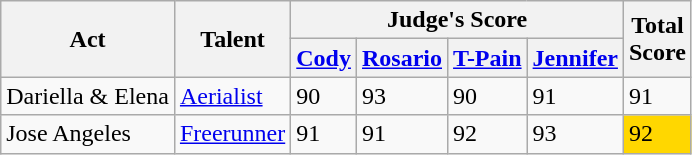<table class="wikitable">
<tr>
<th rowspan="2">Act</th>
<th rowspan="2">Talent</th>
<th colspan="4">Judge's Score</th>
<th rowspan="2">Total<br>Score</th>
</tr>
<tr>
<th><a href='#'>Cody</a></th>
<th><a href='#'>Rosario</a></th>
<th><a href='#'>T-Pain</a></th>
<th><a href='#'>Jennifer</a></th>
</tr>
<tr>
<td>Dariella & Elena</td>
<td><a href='#'>Aerialist</a></td>
<td>90</td>
<td>93</td>
<td>90</td>
<td>91</td>
<td>91</td>
</tr>
<tr>
<td>Jose Angeles</td>
<td><a href='#'>Freerunner</a></td>
<td>91</td>
<td>91</td>
<td>92</td>
<td>93</td>
<td style="background:gold;">92</td>
</tr>
</table>
